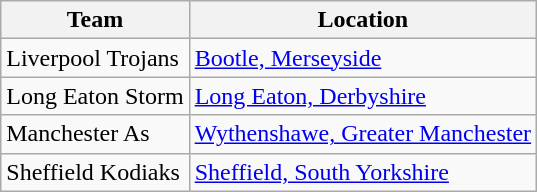<table class="wikitable">
<tr>
<th>Team</th>
<th>Location</th>
</tr>
<tr>
<td>Liverpool Trojans</td>
<td rowspan="1"><a href='#'>Bootle, Merseyside</a></td>
</tr>
<tr>
<td>Long Eaton Storm</td>
<td rowspan="1"><a href='#'>Long Eaton, Derbyshire</a></td>
</tr>
<tr>
<td>Manchester As</td>
<td rowspan="1"><a href='#'>Wythenshawe, Greater Manchester</a></td>
</tr>
<tr>
<td>Sheffield Kodiaks</td>
<td rowspan="1"><a href='#'>Sheffield, South Yorkshire</a></td>
</tr>
</table>
